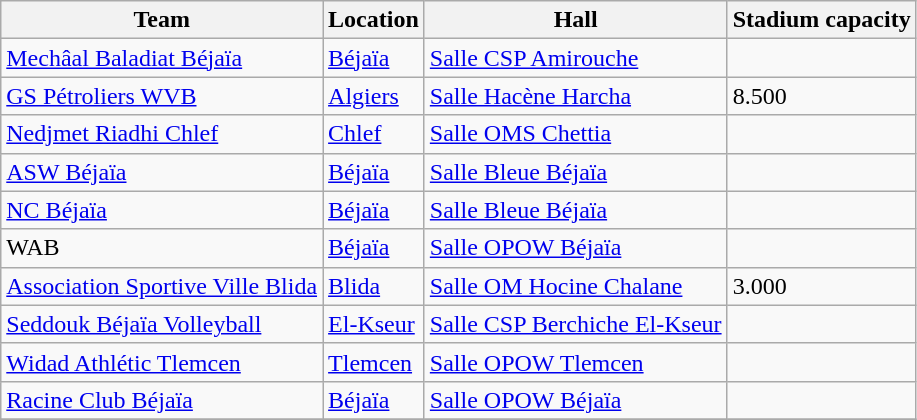<table class="wikitable sortable" style="text-align: left;">
<tr>
<th>Team</th>
<th>Location</th>
<th>Hall</th>
<th>Stadium capacity</th>
</tr>
<tr>
<td><a href='#'>Mechâal Baladiat Béjaïa</a></td>
<td><a href='#'>Béjaïa</a></td>
<td><a href='#'>Salle CSP Amirouche</a></td>
<td></td>
</tr>
<tr>
<td><a href='#'>GS Pétroliers WVB</a></td>
<td><a href='#'>Algiers</a></td>
<td><a href='#'>Salle Hacène Harcha</a></td>
<td>8.500</td>
</tr>
<tr>
<td><a href='#'>Nedjmet Riadhi Chlef</a></td>
<td><a href='#'>Chlef</a></td>
<td><a href='#'>Salle OMS Chettia</a></td>
<td></td>
</tr>
<tr>
<td><a href='#'>ASW Béjaïa</a></td>
<td><a href='#'>Béjaïa</a></td>
<td><a href='#'>Salle Bleue Béjaïa</a></td>
<td></td>
</tr>
<tr>
<td><a href='#'>NC Béjaïa</a></td>
<td><a href='#'>Béjaïa</a></td>
<td><a href='#'>Salle Bleue Béjaïa</a></td>
<td></td>
</tr>
<tr>
<td>WAB</td>
<td><a href='#'>Béjaïa</a></td>
<td><a href='#'>Salle OPOW Béjaïa</a></td>
<td></td>
</tr>
<tr>
<td><a href='#'>Association Sportive Ville Blida</a></td>
<td><a href='#'>Blida</a></td>
<td><a href='#'>Salle OM Hocine Chalane</a></td>
<td>3.000</td>
</tr>
<tr>
<td><a href='#'>Seddouk Béjaïa Volleyball</a></td>
<td><a href='#'>El-Kseur</a></td>
<td><a href='#'>Salle CSP Berchiche El-Kseur</a></td>
<td></td>
</tr>
<tr>
<td><a href='#'>Widad Athlétic Tlemcen</a></td>
<td><a href='#'>Tlemcen</a></td>
<td><a href='#'>Salle OPOW Tlemcen</a></td>
<td></td>
</tr>
<tr>
<td><a href='#'>Racine Club Béjaïa</a></td>
<td><a href='#'>Béjaïa</a></td>
<td><a href='#'>Salle OPOW Béjaïa</a></td>
<td></td>
</tr>
<tr>
</tr>
</table>
